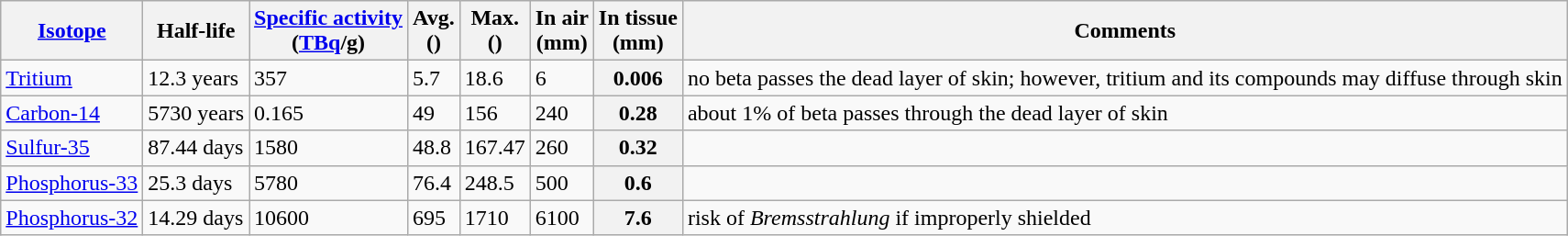<table class="wikitable">
<tr>
<th><a href='#'>Isotope</a></th>
<th>Half-life</th>
<th><a href='#'>Specific activity</a><br>(<a href='#'>TBq</a>/g)</th>
<th>Avg.<br>()</th>
<th>Max.<br>()</th>
<th>In air<br>(mm)</th>
<th>In tissue<br>(mm)</th>
<th>Comments</th>
</tr>
<tr>
<td><a href='#'>Tritium</a></td>
<td>12.3 years</td>
<td>357</td>
<td>5.7</td>
<td>18.6</td>
<td>6</td>
<th>0.006</th>
<td>no beta passes the dead layer of skin; however, tritium and its compounds may diffuse through skin</td>
</tr>
<tr>
<td><a href='#'>Carbon-14</a></td>
<td>5730 years</td>
<td>0.165</td>
<td>49</td>
<td>156</td>
<td>240</td>
<th>0.28</th>
<td>about 1% of beta passes through the dead layer of skin</td>
</tr>
<tr>
<td><a href='#'>Sulfur-35</a></td>
<td>87.44 days</td>
<td>1580</td>
<td>48.8</td>
<td>167.47</td>
<td>260</td>
<th>0.32</th>
<td></td>
</tr>
<tr>
<td><a href='#'>Phosphorus-33</a></td>
<td>25.3 days</td>
<td>5780</td>
<td>76.4</td>
<td>248.5</td>
<td>500</td>
<th>0.6</th>
<td></td>
</tr>
<tr>
<td><a href='#'>Phosphorus-32</a></td>
<td>14.29 days</td>
<td>10600</td>
<td>695</td>
<td>1710</td>
<td>6100</td>
<th>7.6</th>
<td>risk of <em>Bremsstrahlung</em> if improperly shielded</td>
</tr>
</table>
